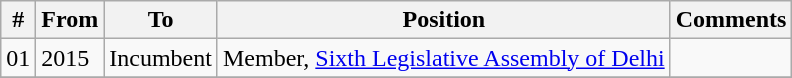<table class="wikitable sortable">
<tr>
<th>#</th>
<th>From</th>
<th>To</th>
<th>Position</th>
<th>Comments</th>
</tr>
<tr>
<td>01</td>
<td>2015</td>
<td>Incumbent</td>
<td>Member, <a href='#'>Sixth Legislative Assembly of Delhi</a></td>
<td></td>
</tr>
<tr>
</tr>
</table>
